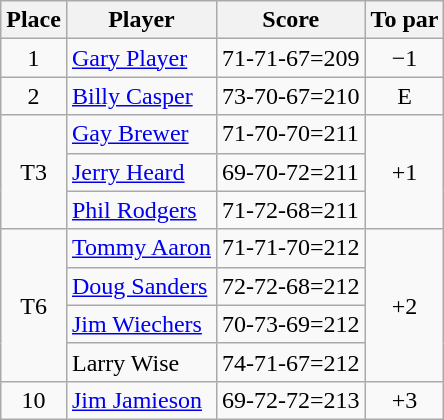<table class=wikitable>
<tr>
<th>Place</th>
<th>Player</th>
<th>Score</th>
<th>To par</th>
</tr>
<tr>
<td align=center>1</td>
<td> <a href='#'>Gary Player</a></td>
<td>71-71-67=209</td>
<td align=center>−1</td>
</tr>
<tr>
<td align=center>2</td>
<td> <a href='#'>Billy Casper</a></td>
<td>73-70-67=210</td>
<td align=center>E</td>
</tr>
<tr>
<td rowspan=3 align=center>T3</td>
<td> <a href='#'>Gay Brewer</a></td>
<td>71-70-70=211</td>
<td rowspan=3 align=center>+1</td>
</tr>
<tr>
<td> <a href='#'>Jerry Heard</a></td>
<td>69-70-72=211</td>
</tr>
<tr>
<td> <a href='#'>Phil Rodgers</a></td>
<td>71-72-68=211</td>
</tr>
<tr>
<td rowspan=4 align=center>T6</td>
<td> <a href='#'>Tommy Aaron</a></td>
<td>71-71-70=212</td>
<td rowspan=4 align=center>+2</td>
</tr>
<tr>
<td> <a href='#'>Doug Sanders</a></td>
<td>72-72-68=212</td>
</tr>
<tr>
<td> <a href='#'>Jim Wiechers</a></td>
<td>70-73-69=212</td>
</tr>
<tr>
<td> Larry Wise</td>
<td>74-71-67=212</td>
</tr>
<tr>
<td align=center>10</td>
<td> <a href='#'>Jim Jamieson</a></td>
<td>69-72-72=213</td>
<td align=center>+3</td>
</tr>
</table>
